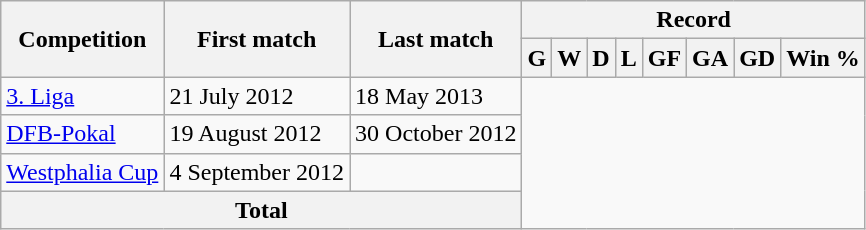<table class="wikitable" style="text-align: center">
<tr>
<th rowspan="2">Competition</th>
<th rowspan="2">First match</th>
<th rowspan="2">Last match</th>
<th colspan="8">Record</th>
</tr>
<tr>
<th>G</th>
<th>W</th>
<th>D</th>
<th>L</th>
<th>GF</th>
<th>GA</th>
<th>GD</th>
<th>Win %</th>
</tr>
<tr>
<td align=left><a href='#'>3. Liga</a></td>
<td align=left>21 July 2012</td>
<td align=left>18 May 2013<br></td>
</tr>
<tr>
<td align=left><a href='#'>DFB-Pokal</a></td>
<td align=left>19 August 2012</td>
<td align=left>30 October 2012<br></td>
</tr>
<tr>
<td align=left><a href='#'>Westphalia Cup</a></td>
<td align=left>4 September 2012</td>
<td align=left><br></td>
</tr>
<tr>
<th colspan="3">Total<br></th>
</tr>
</table>
